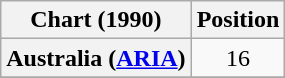<table class="wikitable sortable plainrowheaders" style="text-align:center">
<tr>
<th>Chart (1990)</th>
<th>Position</th>
</tr>
<tr>
<th scope="row">Australia (<a href='#'>ARIA</a>)</th>
<td>16</td>
</tr>
<tr>
</tr>
<tr>
</tr>
<tr>
</tr>
<tr>
</tr>
<tr>
</tr>
</table>
